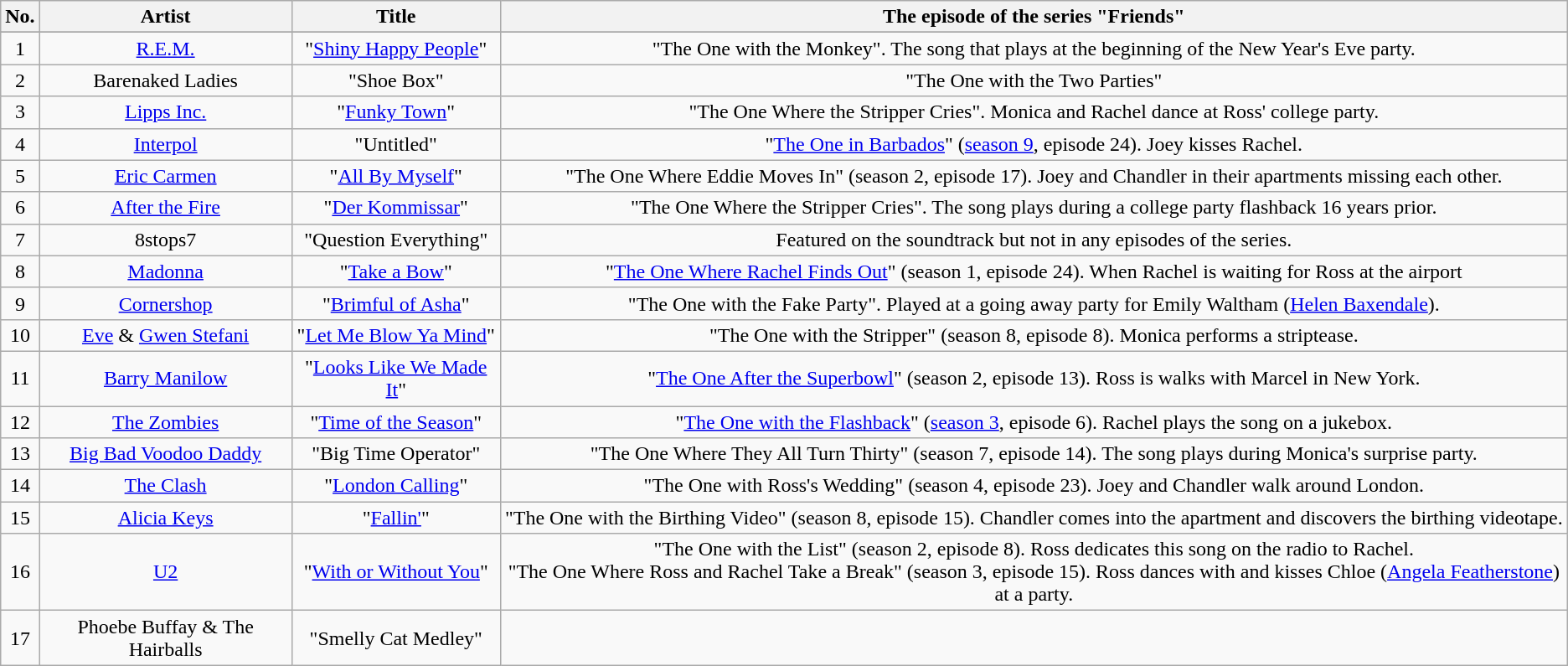<table class="wikitable">
<tr>
<th>No.</th>
<th>Artist</th>
<th>Title</th>
<th>The episode of the series "Friends"</th>
</tr>
<tr>
</tr>
<tr>
<td align="center">1</td>
<td align="center"><a href='#'>R.E.M.</a></td>
<td align="center">"<a href='#'>Shiny Happy People</a>"</td>
<td align="center">"The One with the Monkey". The song that plays at the beginning of the New Year's Eve party.</td>
</tr>
<tr>
<td align="center">2</td>
<td align="center">Barenaked Ladies</td>
<td align="center">"Shoe Box"</td>
<td align="center">"The One with the Two Parties"</td>
</tr>
<tr>
<td align="center">3</td>
<td align="center"><a href='#'>Lipps Inc.</a></td>
<td align="center">"<a href='#'>Funky Town</a>"</td>
<td align="center">"The One Where the Stripper Cries". Monica and Rachel dance at Ross' college party.</td>
</tr>
<tr>
<td align="center">4</td>
<td align="center"><a href='#'>Interpol</a></td>
<td align="center">"Untitled"</td>
<td align="center">"<a href='#'>The One in Barbados</a>" (<a href='#'>season 9</a>, episode 24). Joey kisses Rachel.</td>
</tr>
<tr>
<td align="center">5</td>
<td align="center"><a href='#'>Eric Carmen</a></td>
<td align="center">"<a href='#'>All By Myself</a>"</td>
<td align="center">"The One Where Eddie Moves In" (season 2, episode 17). Joey and Chandler in their apartments missing each other.</td>
</tr>
<tr>
<td align="center">6</td>
<td align="center"><a href='#'>After the Fire</a></td>
<td align="center">"<a href='#'>Der Kommissar</a>"</td>
<td align="center">"The One Where the Stripper Cries". The song plays during a college party flashback 16 years prior.</td>
</tr>
<tr>
<td align="center">7</td>
<td align="center">8stops7</td>
<td align="center">"Question Everything"</td>
<td align="center">Featured on the soundtrack but not in any episodes of the series.</td>
</tr>
<tr>
<td align="center">8</td>
<td align="center"><a href='#'>Madonna</a></td>
<td align="center">"<a href='#'>Take a Bow</a>"</td>
<td align="center">"<a href='#'>The One Where Rachel Finds Out</a>" (season 1, episode 24). When Rachel is waiting for Ross at the airport</td>
</tr>
<tr>
<td align="center">9</td>
<td align="center"><a href='#'>Cornershop</a></td>
<td align="center">"<a href='#'>Brimful of Asha</a>"</td>
<td align="center">"The One with the Fake Party". Played at a going away party for Emily Waltham (<a href='#'>Helen Baxendale</a>).</td>
</tr>
<tr>
<td align="center">10</td>
<td align="center"><a href='#'>Eve</a> & <a href='#'>Gwen Stefani</a></td>
<td align="center">"<a href='#'>Let Me Blow Ya Mind</a>"</td>
<td align="center">"The One with the Stripper" (season 8, episode 8). Monica performs a striptease.</td>
</tr>
<tr>
<td align="center">11</td>
<td align="center"><a href='#'>Barry Manilow</a></td>
<td align="center">"<a href='#'>Looks Like We Made It</a>"</td>
<td align="center">"<a href='#'>The One After the Superbowl</a>" (season 2, episode 13). Ross is walks with Marcel in New York.</td>
</tr>
<tr>
<td align="center">12</td>
<td align="center"><a href='#'>The Zombies</a></td>
<td align="center">"<a href='#'>Time of the Season</a>"</td>
<td align="center">"<a href='#'>The One with the Flashback</a>" (<a href='#'>season 3</a>, episode 6). Rachel plays the song on a jukebox.</td>
</tr>
<tr>
<td align="center">13</td>
<td align="center"><a href='#'>Big Bad Voodoo Daddy</a></td>
<td align="center">"Big Time Operator"</td>
<td align="center">"The One Where They All Turn Thirty" (season 7, episode 14). The song plays during Monica's surprise party.</td>
</tr>
<tr>
<td align="center">14</td>
<td align="center"><a href='#'>The Clash</a></td>
<td align="center">"<a href='#'>London Calling</a>"</td>
<td align="center">"The One with Ross's Wedding" (season 4, episode 23). Joey and Chandler walk around London.</td>
</tr>
<tr>
<td align="center">15</td>
<td align="center"><a href='#'>Alicia Keys</a></td>
<td align="center">"<a href='#'>Fallin'</a>"</td>
<td align="center">"The One with the Birthing Video" (season 8, episode 15). Chandler comes into the apartment and discovers the birthing videotape.</td>
</tr>
<tr>
<td align="center">16</td>
<td align="center"><a href='#'>U2</a></td>
<td align="center">"<a href='#'>With or Without You</a>"</td>
<td align="center">"The One with the List" (season 2, episode 8). Ross dedicates this song on the radio to Rachel. <br>"The One Where Ross and Rachel Take a Break" (season 3, episode 15). Ross dances with and kisses Chloe (<a href='#'>Angela Featherstone</a>) at a party.</td>
</tr>
<tr>
<td align="center">17</td>
<td align="center">Phoebe Buffay & The Hairballs</td>
<td align="center">"Smelly Cat Medley"</td>
<td align="center"></td>
</tr>
</table>
